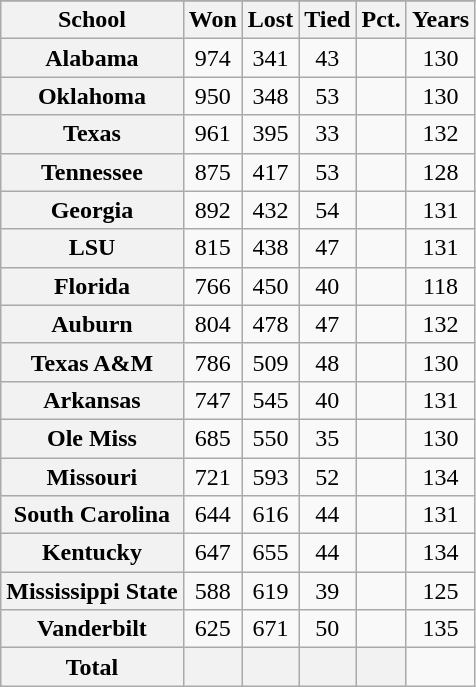<table class="wikitable sortable plainrowheaders" style="text-align:center;">
<tr>
</tr>
<tr>
<th scope="col">School</th>
<th scope="col">Won</th>
<th scope="col">Lost</th>
<th scope="col">Tied</th>
<th scope="col">Pct.</th>
<th scope="col">Years</th>
</tr>
<tr>
<th scope="row">Alabama</th>
<td>974</td>
<td>341</td>
<td>43</td>
<td></td>
<td>130</td>
</tr>
<tr>
<th scope="row">Oklahoma</th>
<td>950</td>
<td>348</td>
<td>53</td>
<td></td>
<td>130</td>
</tr>
<tr>
<th scope="row">Texas</th>
<td>961</td>
<td>395</td>
<td>33</td>
<td></td>
<td>132</td>
</tr>
<tr>
<th scope="row">Tennessee</th>
<td>875</td>
<td>417</td>
<td>53</td>
<td></td>
<td>128</td>
</tr>
<tr>
<th scope="row">Georgia</th>
<td>892</td>
<td>432</td>
<td>54</td>
<td></td>
<td>131</td>
</tr>
<tr>
<th scope="row">LSU</th>
<td>815</td>
<td>438</td>
<td>47</td>
<td></td>
<td>131</td>
</tr>
<tr>
<th scope="row">Florida</th>
<td>766</td>
<td>450</td>
<td>40</td>
<td></td>
<td>118</td>
</tr>
<tr>
<th scope="row">Auburn</th>
<td>804</td>
<td>478</td>
<td>47</td>
<td></td>
<td>132</td>
</tr>
<tr>
<th scope="row">Texas A&M</th>
<td>786</td>
<td>509</td>
<td>48</td>
<td></td>
<td>130</td>
</tr>
<tr>
<th scope="row">Arkansas</th>
<td>747</td>
<td>545</td>
<td>40</td>
<td></td>
<td>131</td>
</tr>
<tr>
<th scope="row">Ole Miss</th>
<td>685</td>
<td>550</td>
<td>35</td>
<td></td>
<td>130</td>
</tr>
<tr>
<th scope="row">Missouri</th>
<td>721</td>
<td>593</td>
<td>52</td>
<td></td>
<td>134</td>
</tr>
<tr>
<th scope="row">South Carolina</th>
<td>644</td>
<td>616</td>
<td>44</td>
<td></td>
<td>131</td>
</tr>
<tr>
<th scope="row">Kentucky</th>
<td>647</td>
<td>655</td>
<td>44</td>
<td></td>
<td>134</td>
</tr>
<tr>
<th scope="row">Mississippi State</th>
<td>588</td>
<td>619</td>
<td>39</td>
<td></td>
<td>125</td>
</tr>
<tr>
<th scope="row">Vanderbilt</th>
<td>625</td>
<td>671</td>
<td>50</td>
<td></td>
<td>135</td>
</tr>
<tr>
<th scope="row" style="font-weight: bold;">Total</th>
<th scope="col"></th>
<th scope="col"></th>
<th scope="col"></th>
<th scope="col"></th>
</tr>
</table>
